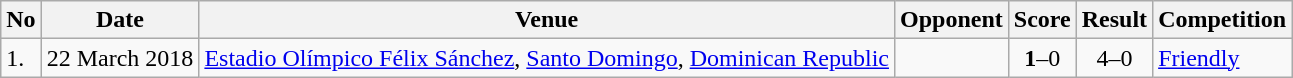<table class="wikitable" style="font-size:100%;">
<tr>
<th>No</th>
<th>Date</th>
<th>Venue</th>
<th>Opponent</th>
<th>Score</th>
<th>Result</th>
<th>Competition</th>
</tr>
<tr>
<td>1.</td>
<td>22 March 2018</td>
<td><a href='#'>Estadio Olímpico Félix Sánchez</a>, <a href='#'>Santo Domingo</a>, <a href='#'>Dominican Republic</a></td>
<td></td>
<td align=center><strong>1</strong>–0</td>
<td align=center>4–0</td>
<td><a href='#'>Friendly</a></td>
</tr>
</table>
